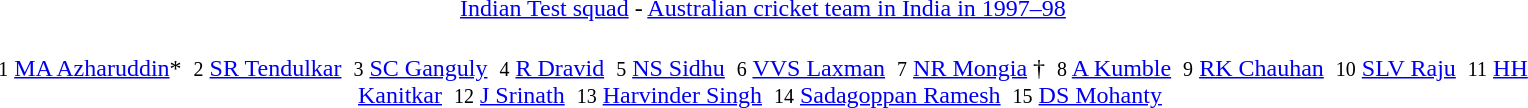<table class="toccolours" style="width: 85%; margin: 0.5em auto; text-align: center;">
<tr>
<th style="background:clear; width: 0px;" align=center></th>
<td style="background: transparent; width:85;%"><a href='#'><span>Indian Test squad</span></a> <span>-</span> <a href='#'><span>Australian cricket team in India in 1997–98</span></a></td>
<td style="background:clear; width: 0px;" align=center></td>
</tr>
<tr>
<td colspan="3"><br><small>1</small> <a href='#'>MA Azharuddin</a>* 
<small>2</small> <a href='#'>SR Tendulkar</a> 
<small>3</small> <a href='#'>SC Ganguly</a> 
<small>4</small> <a href='#'>R Dravid</a> 
<small>5</small> <a href='#'>NS Sidhu</a> 
<small>6</small> <a href='#'>VVS Laxman</a> 
<small>7</small> <a href='#'>NR Mongia</a> † 
<small>8</small> <a href='#'>A Kumble</a> 
<small>9</small> <a href='#'>RK Chauhan</a> 
<small>10</small> <a href='#'>SLV Raju</a> 
<small>11</small> <a href='#'>HH Kanitkar</a> 
<small>12</small> <a href='#'>J Srinath</a> 
<small>13</small> <a href='#'>Harvinder Singh</a> 
<small>14</small> <a href='#'>Sadagoppan Ramesh</a> 
<small>15</small> <a href='#'>DS Mohanty</a> </td>
</tr>
</table>
